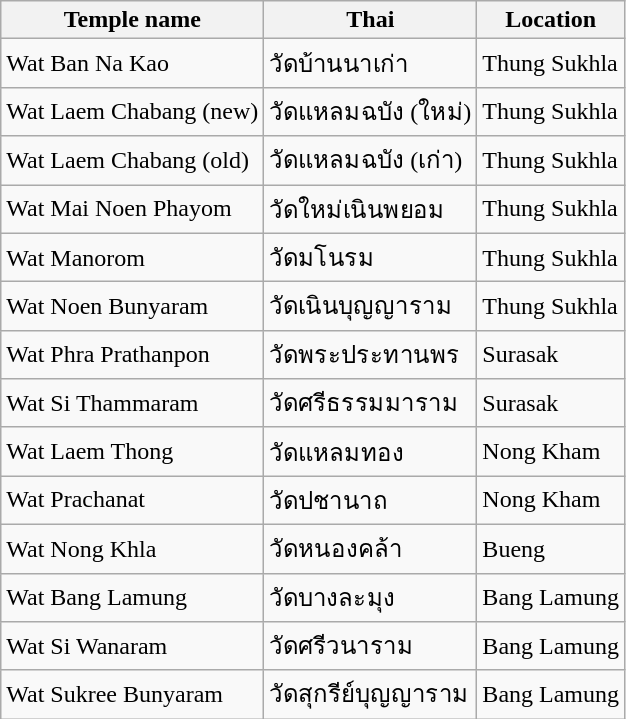<table class="wikitable">
<tr>
<th>Temple name</th>
<th>Thai</th>
<th>Location</th>
</tr>
<tr>
<td>Wat Ban Na Kao</td>
<td>วัดบ้านนาเก่า</td>
<td>Thung Sukhla</td>
</tr>
<tr>
<td>Wat Laem Chabang (new)</td>
<td>วัดแหลมฉบัง (ใหม่)</td>
<td>Thung Sukhla</td>
</tr>
<tr>
<td>Wat Laem Chabang (old)</td>
<td>วัดแหลมฉบัง (เก่า)</td>
<td>Thung Sukhla</td>
</tr>
<tr>
<td>Wat Mai Noen Phayom</td>
<td>วัดใหม่เนินพยอม</td>
<td>Thung Sukhla</td>
</tr>
<tr>
<td>Wat Manorom</td>
<td>วัดมโนรม</td>
<td>Thung Sukhla</td>
</tr>
<tr>
<td>Wat Noen Bunyaram</td>
<td>วัดเนินบุญญาราม</td>
<td>Thung Sukhla</td>
</tr>
<tr>
<td>Wat Phra Prathanpon</td>
<td>วัดพระประทานพร</td>
<td>Surasak</td>
</tr>
<tr>
<td>Wat Si Thammaram</td>
<td>วัดศรีธรรมมาราม</td>
<td>Surasak</td>
</tr>
<tr>
<td>Wat Laem Thong</td>
<td>วัดแหลมทอง</td>
<td>Nong Kham</td>
</tr>
<tr>
<td>Wat Prachanat</td>
<td>วัดปชานาถ</td>
<td>Nong Kham</td>
</tr>
<tr>
<td>Wat Nong Khla</td>
<td>วัดหนองคล้า</td>
<td>Bueng</td>
</tr>
<tr>
<td>Wat Bang Lamung</td>
<td>วัดบางละมุง</td>
<td>Bang Lamung</td>
</tr>
<tr>
<td>Wat Si Wanaram</td>
<td>วัดศรีวนาราม</td>
<td>Bang Lamung</td>
</tr>
<tr>
<td>Wat Sukree Bunyaram</td>
<td>วัดสุกรีย์บุญญาราม</td>
<td>Bang Lamung</td>
</tr>
</table>
